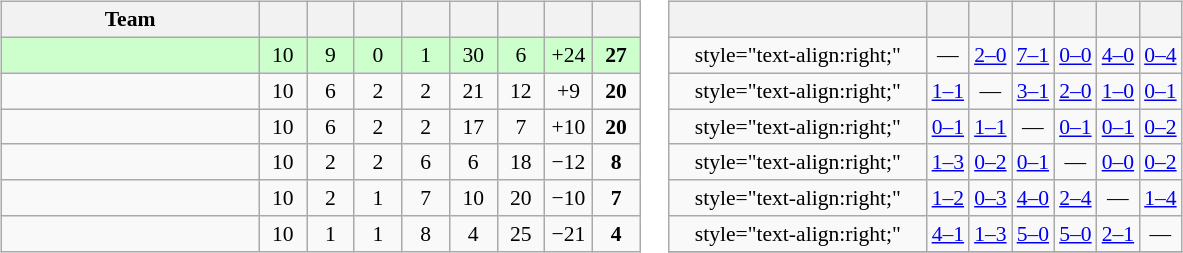<table>
<tr>
<td><br><table class="wikitable" style="text-align:center; font-size:90%">
<tr>
<th width=165>Team</th>
<th width=25></th>
<th width=25></th>
<th width=25></th>
<th width=25></th>
<th width=25></th>
<th width=25></th>
<th width=25></th>
<th width=25></th>
</tr>
<tr style="background:#cfc;">
<td align=left></td>
<td>10</td>
<td>9</td>
<td>0</td>
<td>1</td>
<td>30</td>
<td>6</td>
<td>+24</td>
<td><strong>27</strong></td>
</tr>
<tr>
<td align=left></td>
<td>10</td>
<td>6</td>
<td>2</td>
<td>2</td>
<td>21</td>
<td>12</td>
<td>+9</td>
<td><strong>20</strong></td>
</tr>
<tr>
<td align=left></td>
<td>10</td>
<td>6</td>
<td>2</td>
<td>2</td>
<td>17</td>
<td>7</td>
<td>+10</td>
<td><strong>20</strong></td>
</tr>
<tr>
<td align=left></td>
<td>10</td>
<td>2</td>
<td>2</td>
<td>6</td>
<td>6</td>
<td>18</td>
<td>−12</td>
<td><strong>8</strong></td>
</tr>
<tr>
<td align=left></td>
<td>10</td>
<td>2</td>
<td>1</td>
<td>7</td>
<td>10</td>
<td>20</td>
<td>−10</td>
<td><strong>7</strong></td>
</tr>
<tr>
<td align=left></td>
<td>10</td>
<td>1</td>
<td>1</td>
<td>8</td>
<td>4</td>
<td>25</td>
<td>−21</td>
<td><strong>4</strong></td>
</tr>
</table>
</td>
<td><br><table class="wikitable" style="text-align:center; font-size:90%">
<tr>
<th width=165> </th>
<th></th>
<th></th>
<th></th>
<th></th>
<th></th>
<th></th>
</tr>
<tr>
<td>style="text-align:right;"</td>
<td>—</td>
<td><a href='#'>2–0</a></td>
<td><a href='#'>7–1</a></td>
<td><a href='#'>0–0</a></td>
<td><a href='#'>4–0</a></td>
<td><a href='#'>0–4</a></td>
</tr>
<tr>
<td>style="text-align:right;"</td>
<td><a href='#'>1–1</a></td>
<td>—</td>
<td><a href='#'>3–1</a></td>
<td><a href='#'>2–0</a></td>
<td><a href='#'>1–0</a></td>
<td><a href='#'>0–1</a></td>
</tr>
<tr>
<td>style="text-align:right;"</td>
<td><a href='#'>0–1</a></td>
<td><a href='#'>1–1</a></td>
<td>—</td>
<td><a href='#'>0–1</a></td>
<td><a href='#'>0–1</a></td>
<td><a href='#'>0–2</a></td>
</tr>
<tr>
<td>style="text-align:right;"</td>
<td><a href='#'>1–3</a></td>
<td><a href='#'>0–2</a></td>
<td><a href='#'>0–1</a></td>
<td>—</td>
<td><a href='#'>0–0</a></td>
<td><a href='#'>0–2</a></td>
</tr>
<tr>
<td>style="text-align:right;"</td>
<td><a href='#'>1–2</a></td>
<td><a href='#'>0–3</a></td>
<td><a href='#'>4–0</a></td>
<td><a href='#'>2–4</a></td>
<td>—</td>
<td><a href='#'>1–4</a></td>
</tr>
<tr>
<td>style="text-align:right;"</td>
<td><a href='#'>4–1</a></td>
<td><a href='#'>1–3</a></td>
<td><a href='#'>5–0</a></td>
<td><a href='#'>5–0</a></td>
<td><a href='#'>2–1</a></td>
<td>—</td>
</tr>
<tr>
</tr>
</table>
</td>
</tr>
</table>
